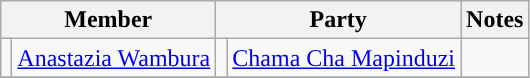<table class="wikitable sortable">
<tr>
<th colspan=2>Member</th>
<th colspan=2>Party</th>
<th>Notes</th>
</tr>
<tr>
<td style="background-color: "></td>
<td><a href='#'>Anastazia Wambura</a></td>
<td style="background-color: "></td>
<td><a href='#'>Chama Cha Mapinduzi</a></td>
<td></td>
</tr>
<tr>
</tr>
</table>
